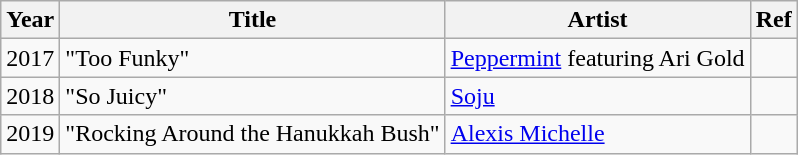<table class="wikitable plainrowheaders" style="text-align:left;">
<tr>
<th>Year</th>
<th>Title</th>
<th>Artist</th>
<th>Ref</th>
</tr>
<tr>
<td>2017</td>
<td>"Too Funky"</td>
<td><a href='#'>Peppermint</a> featuring Ari Gold</td>
<td></td>
</tr>
<tr>
<td>2018</td>
<td>"So Juicy"</td>
<td><a href='#'>Soju</a></td>
<td></td>
</tr>
<tr>
<td>2019</td>
<td>"Rocking Around the Hanukkah Bush"</td>
<td><a href='#'>Alexis Michelle</a></td>
<td></td>
</tr>
</table>
